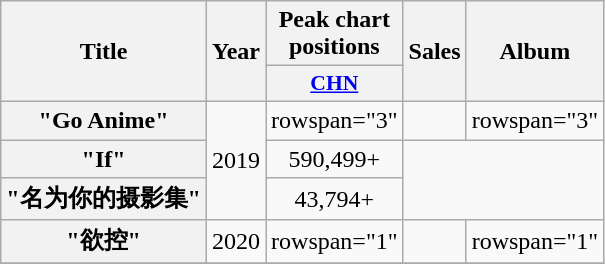<table class="wikitable plainrowheaders" style="text-align:center;">
<tr>
<th scope="col" rowspan="2">Title</th>
<th scope="col" rowspan="2">Year</th>
<th colspan="1">Peak chart positions</th>
<th scope=col rowspan=2>Sales</th>
<th scope="col" rowspan="2">Album</th>
</tr>
<tr>
<th scope="col" style="width:3em;font-size:90%;"><a href='#'>CHN</a></th>
</tr>
<tr>
<th scope="row">"Go Anime"</th>
<td rowspan="3">2019</td>
<td>rowspan="3" </td>
<td></td>
<td>rowspan="3" </td>
</tr>
<tr>
<th scope="row">"If"</th>
<td>590,499+ </td>
</tr>
<tr>
<th scope="row">"名为你的摄影集"</th>
<td>43,794+ </td>
</tr>
<tr>
<th scope="row">"欲控"</th>
<td rowspan="1">2020</td>
<td>rowspan="1" </td>
<td></td>
<td>rowspan="1" </td>
</tr>
<tr>
</tr>
</table>
